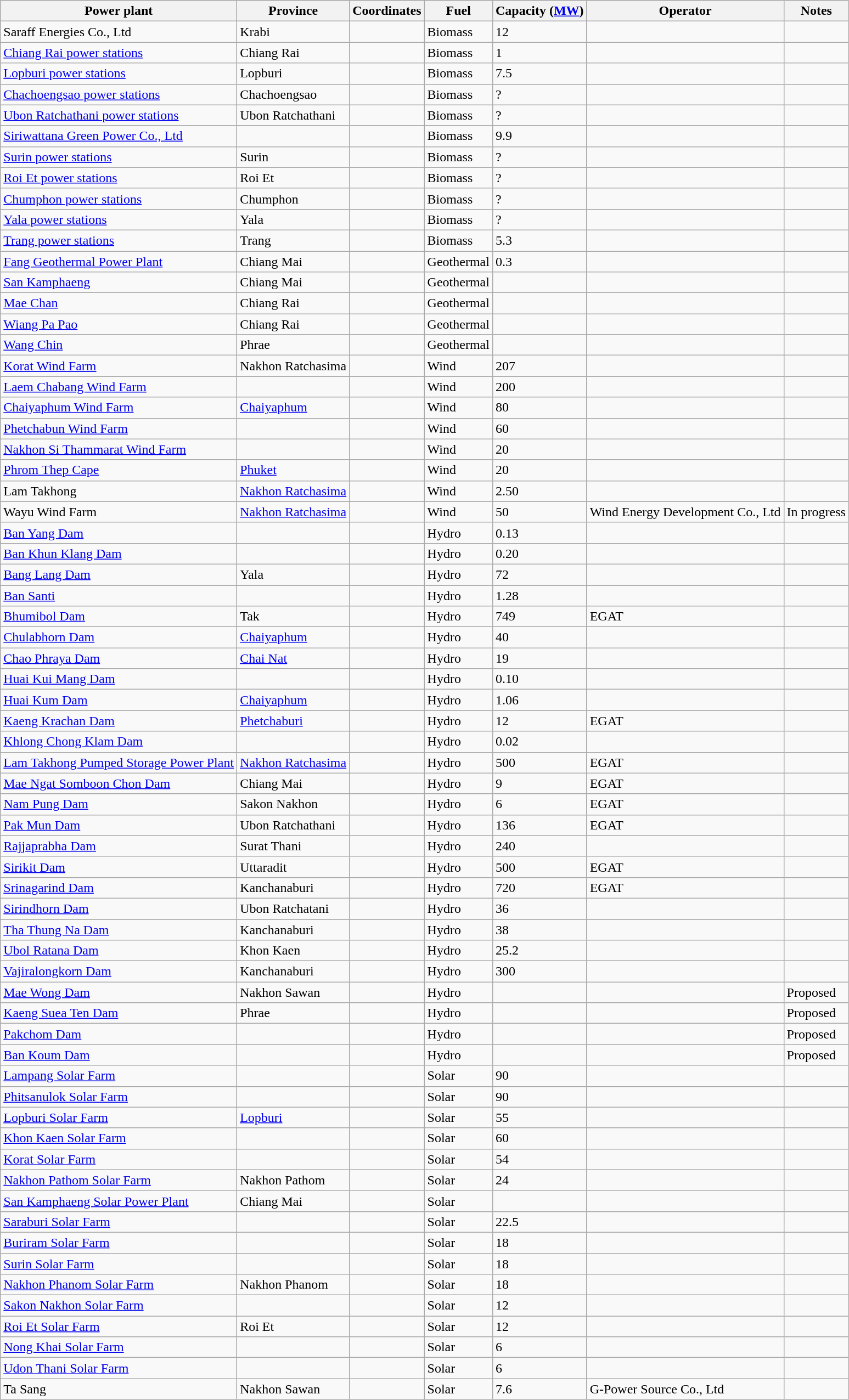<table class="wikitable sortable">
<tr>
<th>Power plant</th>
<th>Province</th>
<th>Coordinates</th>
<th>Fuel</th>
<th>Capacity (<a href='#'>MW</a>)</th>
<th>Operator</th>
<th>Notes</th>
</tr>
<tr>
<td>Saraff Energies Co., Ltd</td>
<td>Krabi</td>
<td></td>
<td>Biomass</td>
<td>12</td>
<td></td>
<td></td>
</tr>
<tr>
<td><a href='#'>Chiang Rai power stations</a></td>
<td>Chiang Rai</td>
<td></td>
<td>Biomass</td>
<td>1</td>
<td></td>
<td></td>
</tr>
<tr>
<td><a href='#'>Lopburi power stations</a></td>
<td>Lopburi</td>
<td></td>
<td>Biomass</td>
<td>7.5</td>
<td></td>
<td></td>
</tr>
<tr>
<td><a href='#'>Chachoengsao power stations</a></td>
<td>Chachoengsao</td>
<td></td>
<td>Biomass</td>
<td>?</td>
<td></td>
<td></td>
</tr>
<tr>
<td><a href='#'>Ubon Ratchathani power stations</a></td>
<td>Ubon Ratchathani</td>
<td></td>
<td>Biomass</td>
<td>?</td>
<td></td>
<td></td>
</tr>
<tr>
<td><a href='#'>Siriwattana Green Power Co., Ltd</a></td>
<td></td>
<td></td>
<td>Biomass</td>
<td>9.9</td>
<td></td>
<td></td>
</tr>
<tr>
<td><a href='#'>Surin power stations</a></td>
<td>Surin</td>
<td></td>
<td>Biomass</td>
<td>?</td>
<td></td>
<td></td>
</tr>
<tr>
<td><a href='#'>Roi Et power stations</a></td>
<td>Roi Et</td>
<td></td>
<td>Biomass</td>
<td>?</td>
<td></td>
<td></td>
</tr>
<tr>
<td><a href='#'>Chumphon power stations</a></td>
<td>Chumphon</td>
<td></td>
<td>Biomass</td>
<td>?</td>
<td></td>
<td></td>
</tr>
<tr>
<td><a href='#'>Yala power stations</a></td>
<td>Yala</td>
<td></td>
<td>Biomass</td>
<td>?</td>
<td></td>
<td></td>
</tr>
<tr>
<td><a href='#'>Trang power stations</a></td>
<td>Trang</td>
<td></td>
<td>Biomass</td>
<td>5.3</td>
<td></td>
<td></td>
</tr>
<tr>
<td><a href='#'>Fang Geothermal Power Plant</a></td>
<td>Chiang Mai</td>
<td></td>
<td>Geothermal</td>
<td>0.3</td>
<td></td>
<td></td>
</tr>
<tr>
<td><a href='#'>San Kamphaeng</a></td>
<td>Chiang Mai</td>
<td></td>
<td>Geothermal</td>
<td></td>
<td></td>
<td></td>
</tr>
<tr>
<td><a href='#'>Mae Chan</a></td>
<td>Chiang Rai</td>
<td></td>
<td>Geothermal</td>
<td></td>
<td></td>
<td></td>
</tr>
<tr>
<td><a href='#'>Wiang Pa Pao</a></td>
<td>Chiang Rai</td>
<td></td>
<td>Geothermal</td>
<td></td>
<td></td>
<td></td>
</tr>
<tr>
<td><a href='#'>Wang Chin</a></td>
<td>Phrae</td>
<td></td>
<td>Geothermal</td>
<td></td>
<td></td>
<td></td>
</tr>
<tr>
<td><a href='#'>Korat Wind Farm</a></td>
<td>Nakhon Ratchasima</td>
<td></td>
<td>Wind</td>
<td>207</td>
<td></td>
<td></td>
</tr>
<tr>
<td><a href='#'>Laem Chabang Wind Farm</a></td>
<td></td>
<td></td>
<td>Wind</td>
<td>200</td>
<td></td>
<td></td>
</tr>
<tr>
<td><a href='#'>Chaiyaphum Wind Farm</a></td>
<td><a href='#'>Chaiyaphum</a></td>
<td></td>
<td>Wind</td>
<td>80</td>
<td></td>
<td></td>
</tr>
<tr>
<td><a href='#'>Phetchabun Wind Farm</a></td>
<td></td>
<td></td>
<td>Wind</td>
<td>60</td>
<td></td>
<td></td>
</tr>
<tr>
<td><a href='#'>Nakhon Si Thammarat Wind Farm</a></td>
<td></td>
<td></td>
<td>Wind</td>
<td>20</td>
<td></td>
<td></td>
</tr>
<tr>
<td><a href='#'>Phrom Thep Cape</a></td>
<td><a href='#'>Phuket</a></td>
<td></td>
<td>Wind</td>
<td>20</td>
<td></td>
<td></td>
</tr>
<tr>
<td>Lam Takhong</td>
<td><a href='#'>Nakhon Ratchasima</a></td>
<td></td>
<td>Wind</td>
<td>2.50</td>
<td></td>
<td></td>
</tr>
<tr>
<td>Wayu Wind Farm</td>
<td><a href='#'>Nakhon Ratchasima</a></td>
<td></td>
<td>Wind</td>
<td>50</td>
<td>Wind Energy Development Co., Ltd</td>
<td>In progress</td>
</tr>
<tr>
<td><a href='#'>Ban Yang Dam</a></td>
<td></td>
<td></td>
<td>Hydro</td>
<td>0.13</td>
<td></td>
<td></td>
</tr>
<tr>
<td><a href='#'>Ban Khun Klang Dam</a></td>
<td></td>
<td></td>
<td>Hydro</td>
<td>0.20</td>
<td></td>
<td></td>
</tr>
<tr>
<td><a href='#'>Bang Lang Dam</a></td>
<td>Yala</td>
<td></td>
<td>Hydro</td>
<td>72</td>
<td></td>
<td></td>
</tr>
<tr>
<td><a href='#'>Ban Santi</a></td>
<td></td>
<td></td>
<td>Hydro</td>
<td>1.28</td>
<td></td>
<td></td>
</tr>
<tr>
<td><a href='#'>Bhumibol Dam</a></td>
<td>Tak</td>
<td></td>
<td>Hydro</td>
<td>749</td>
<td>EGAT</td>
<td></td>
</tr>
<tr>
<td><a href='#'>Chulabhorn Dam</a></td>
<td><a href='#'>Chaiyaphum</a></td>
<td></td>
<td>Hydro</td>
<td>40</td>
<td></td>
<td></td>
</tr>
<tr>
<td><a href='#'>Chao Phraya Dam</a></td>
<td><a href='#'>Chai Nat</a></td>
<td></td>
<td>Hydro</td>
<td>19</td>
<td></td>
<td></td>
</tr>
<tr>
<td><a href='#'>Huai Kui Mang Dam</a></td>
<td></td>
<td></td>
<td>Hydro</td>
<td>0.10</td>
<td></td>
<td></td>
</tr>
<tr>
<td><a href='#'>Huai Kum Dam</a></td>
<td><a href='#'>Chaiyaphum</a></td>
<td></td>
<td>Hydro</td>
<td>1.06</td>
<td></td>
<td></td>
</tr>
<tr>
<td><a href='#'>Kaeng Krachan Dam</a></td>
<td><a href='#'>Phetchaburi</a></td>
<td></td>
<td>Hydro</td>
<td>12</td>
<td>EGAT</td>
<td></td>
</tr>
<tr>
<td><a href='#'>Khlong Chong Klam Dam</a></td>
<td></td>
<td></td>
<td>Hydro</td>
<td>0.02</td>
<td></td>
<td></td>
</tr>
<tr>
<td><a href='#'>Lam Takhong Pumped Storage Power Plant</a></td>
<td><a href='#'>Nakhon Ratchasima</a></td>
<td></td>
<td>Hydro</td>
<td>500</td>
<td>EGAT</td>
<td></td>
</tr>
<tr>
<td><a href='#'>Mae Ngat Somboon Chon Dam</a></td>
<td>Chiang Mai</td>
<td></td>
<td>Hydro</td>
<td>9</td>
<td>EGAT</td>
<td></td>
</tr>
<tr>
<td><a href='#'>Nam Pung Dam</a></td>
<td>Sakon Nakhon</td>
<td></td>
<td>Hydro</td>
<td>6</td>
<td>EGAT</td>
<td></td>
</tr>
<tr>
<td><a href='#'>Pak Mun Dam</a></td>
<td>Ubon Ratchathani</td>
<td></td>
<td>Hydro</td>
<td>136</td>
<td>EGAT</td>
<td></td>
</tr>
<tr>
<td><a href='#'>Rajjaprabha Dam</a></td>
<td>Surat Thani</td>
<td></td>
<td>Hydro</td>
<td>240</td>
<td></td>
<td></td>
</tr>
<tr>
<td><a href='#'>Sirikit Dam</a></td>
<td>Uttaradit</td>
<td></td>
<td>Hydro</td>
<td>500</td>
<td>EGAT</td>
<td></td>
</tr>
<tr>
<td><a href='#'>Srinagarind Dam</a></td>
<td>Kanchanaburi</td>
<td></td>
<td>Hydro</td>
<td>720</td>
<td>EGAT</td>
<td></td>
</tr>
<tr>
<td><a href='#'>Sirindhorn Dam</a></td>
<td>Ubon Ratchatani</td>
<td></td>
<td>Hydro</td>
<td>36</td>
<td></td>
<td></td>
</tr>
<tr>
<td><a href='#'>Tha Thung Na Dam</a></td>
<td>Kanchanaburi</td>
<td></td>
<td>Hydro</td>
<td>38</td>
<td></td>
<td></td>
</tr>
<tr>
<td><a href='#'>Ubol Ratana Dam</a></td>
<td>Khon Kaen</td>
<td></td>
<td>Hydro</td>
<td>25.2</td>
<td></td>
<td></td>
</tr>
<tr>
<td><a href='#'>Vajiralongkorn Dam</a></td>
<td>Kanchanaburi</td>
<td></td>
<td>Hydro</td>
<td>300</td>
<td></td>
<td></td>
</tr>
<tr>
<td><a href='#'>Mae Wong Dam</a></td>
<td>Nakhon Sawan</td>
<td></td>
<td>Hydro</td>
<td></td>
<td></td>
<td>Proposed</td>
</tr>
<tr>
<td><a href='#'>Kaeng Suea Ten Dam</a></td>
<td>Phrae</td>
<td></td>
<td>Hydro</td>
<td></td>
<td></td>
<td>Proposed</td>
</tr>
<tr>
<td><a href='#'>Pakchom Dam</a></td>
<td></td>
<td></td>
<td>Hydro</td>
<td></td>
<td></td>
<td>Proposed</td>
</tr>
<tr>
<td><a href='#'>Ban Koum Dam</a></td>
<td></td>
<td></td>
<td>Hydro</td>
<td></td>
<td></td>
<td>Proposed</td>
</tr>
<tr>
<td><a href='#'>Lampang Solar Farm</a></td>
<td></td>
<td></td>
<td>Solar</td>
<td>90</td>
<td></td>
<td></td>
</tr>
<tr>
<td><a href='#'>Phitsanulok Solar Farm</a></td>
<td></td>
<td></td>
<td>Solar</td>
<td>90</td>
<td></td>
<td></td>
</tr>
<tr>
<td><a href='#'>Lopburi Solar Farm</a></td>
<td><a href='#'>Lopburi</a></td>
<td></td>
<td>Solar</td>
<td>55</td>
<td></td>
<td></td>
</tr>
<tr>
<td><a href='#'>Khon Kaen Solar Farm</a></td>
<td></td>
<td></td>
<td>Solar</td>
<td>60</td>
<td></td>
<td></td>
</tr>
<tr>
<td><a href='#'>Korat Solar Farm</a></td>
<td></td>
<td></td>
<td>Solar</td>
<td>54</td>
<td></td>
<td></td>
</tr>
<tr>
<td><a href='#'>Nakhon Pathom Solar Farm</a></td>
<td>Nakhon Pathom</td>
<td></td>
<td>Solar</td>
<td>24</td>
<td></td>
<td></td>
</tr>
<tr>
<td><a href='#'>San Kamphaeng Solar Power Plant</a></td>
<td>Chiang Mai</td>
<td></td>
<td>Solar</td>
<td></td>
<td></td>
<td></td>
</tr>
<tr>
<td><a href='#'>Saraburi Solar Farm</a></td>
<td></td>
<td></td>
<td>Solar</td>
<td>22.5</td>
<td></td>
<td></td>
</tr>
<tr>
<td><a href='#'>Buriram Solar Farm</a></td>
<td></td>
<td></td>
<td>Solar</td>
<td>18</td>
<td></td>
<td></td>
</tr>
<tr>
<td><a href='#'>Surin Solar Farm</a></td>
<td></td>
<td></td>
<td>Solar</td>
<td>18</td>
<td></td>
<td></td>
</tr>
<tr>
<td><a href='#'>Nakhon Phanom Solar Farm</a></td>
<td>Nakhon Phanom</td>
<td></td>
<td>Solar</td>
<td>18</td>
<td></td>
<td></td>
</tr>
<tr>
<td><a href='#'>Sakon Nakhon Solar Farm</a></td>
<td></td>
<td></td>
<td>Solar</td>
<td>12</td>
<td></td>
<td></td>
</tr>
<tr>
<td><a href='#'>Roi Et Solar Farm</a></td>
<td>Roi Et</td>
<td></td>
<td>Solar</td>
<td>12</td>
<td></td>
<td></td>
</tr>
<tr>
<td><a href='#'>Nong Khai Solar Farm</a></td>
<td></td>
<td></td>
<td>Solar</td>
<td>6</td>
<td></td>
<td></td>
</tr>
<tr>
<td><a href='#'>Udon Thani Solar Farm</a></td>
<td></td>
<td></td>
<td>Solar</td>
<td>6</td>
<td></td>
<td></td>
</tr>
<tr>
<td>Ta Sang</td>
<td>Nakhon Sawan</td>
<td></td>
<td>Solar</td>
<td>7.6</td>
<td>G-Power Source Co., Ltd</td>
<td></td>
</tr>
</table>
